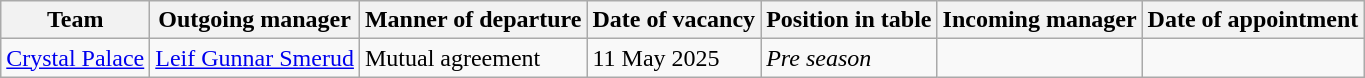<table class="wikitable sortable">
<tr>
<th>Team</th>
<th>Outgoing manager</th>
<th>Manner of departure</th>
<th>Date of vacancy</th>
<th>Position in table</th>
<th>Incoming manager</th>
<th>Date of appointment</th>
</tr>
<tr>
<td><a href='#'>Crystal Palace</a></td>
<td> <a href='#'>Leif Gunnar Smerud</a></td>
<td>Mutual agreement</td>
<td>11 May 2025</td>
<td><em>Pre season</em></td>
<td></td>
<td></td>
</tr>
</table>
